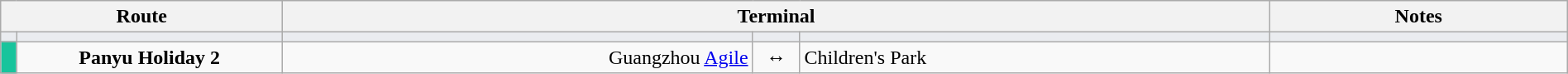<table class="wikitable sortable" style="width:100%; text-align:center;">
<tr>
<th colspan="2" width="18%">Route</th>
<th colspan="3">Terminal</th>
<th width="19%">Notes</th>
</tr>
<tr style="background:#EAECF0" height=0>
<td width="1%"></td>
<td></td>
<td width="30%"></td>
<td></td>
<td width="30%"></td>
<td></td>
</tr>
<tr>
<td style="background:#18c49c"></td>
<td><strong>Panyu Holiday 2</strong></td>
<td align=right>Guangzhou <a href='#'>Agile</a></td>
<td>↔</td>
<td align=left>Children's Park</td>
<td></td>
</tr>
</table>
